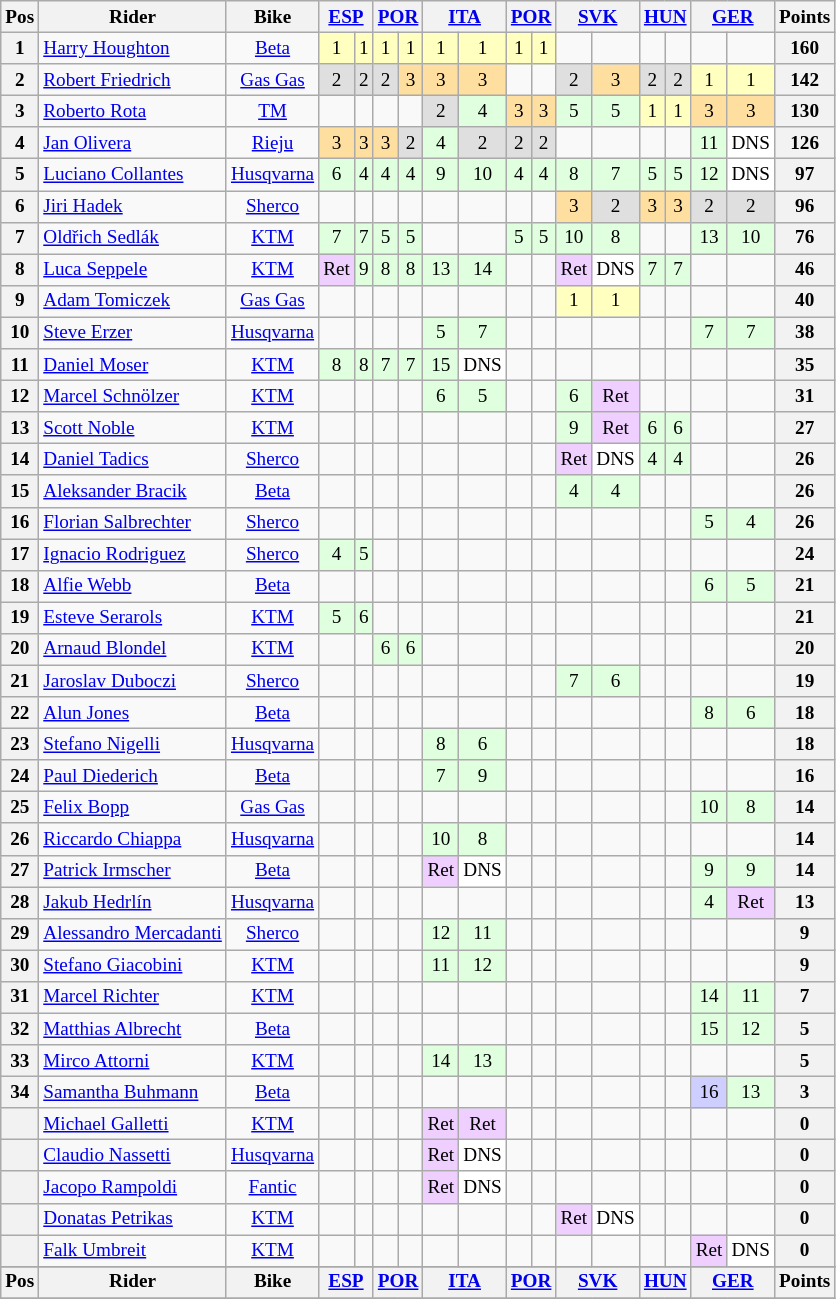<table class="wikitable" style="font-size: 80%; text-align:center">
<tr valign="top">
<th valign="middle">Pos</th>
<th valign="middle">Rider</th>
<th valign="middle">Bike</th>
<th colspan=2><a href='#'>ESP</a><br></th>
<th colspan=2><a href='#'>POR</a><br></th>
<th colspan=2><a href='#'>ITA</a><br></th>
<th colspan=2><a href='#'>POR</a><br></th>
<th colspan=2><a href='#'>SVK</a><br></th>
<th colspan=2><a href='#'>HUN</a><br></th>
<th colspan=2><a href='#'>GER</a><br></th>
<th valign="middle">Points</th>
</tr>
<tr>
<th>1</th>
<td align=left> <a href='#'>Harry Houghton</a></td>
<td><a href='#'>Beta</a></td>
<td style="background:#ffffbf;">1</td>
<td style="background:#ffffbf;">1</td>
<td style="background:#ffffbf;">1</td>
<td style="background:#ffffbf;">1</td>
<td style="background:#ffffbf;">1</td>
<td style="background:#ffffbf;">1</td>
<td style="background:#ffffbf;">1</td>
<td style="background:#ffffbf;">1</td>
<td></td>
<td></td>
<td></td>
<td></td>
<td></td>
<td></td>
<th>160</th>
</tr>
<tr>
<th>2</th>
<td align=left> <a href='#'>Robert Friedrich</a></td>
<td><a href='#'>Gas Gas</a></td>
<td style="background:#dfdfdf;">2</td>
<td style="background:#dfdfdf;">2</td>
<td style="background:#dfdfdf;">2</td>
<td style="background:#ffdf9f;">3</td>
<td style="background:#ffdf9f;">3</td>
<td style="background:#ffdf9f;">3</td>
<td></td>
<td></td>
<td style="background:#dfdfdf;">2</td>
<td style="background:#ffdf9f;">3</td>
<td style="background:#dfdfdf;">2</td>
<td style="background:#dfdfdf;">2</td>
<td style="background:#ffffbf;">1</td>
<td style="background:#ffffbf;">1</td>
<th>142</th>
</tr>
<tr>
<th>3</th>
<td align=left> <a href='#'>Roberto Rota</a></td>
<td><a href='#'>TM</a></td>
<td></td>
<td></td>
<td></td>
<td></td>
<td style="background:#dfdfdf;">2</td>
<td style="background:#dfffdf;">4</td>
<td style="background:#ffdf9f;">3</td>
<td style="background:#ffdf9f;">3</td>
<td style="background:#dfffdf;">5</td>
<td style="background:#dfffdf;">5</td>
<td style="background:#ffffbf;">1</td>
<td style="background:#ffffbf;">1</td>
<td style="background:#ffdf9f;">3</td>
<td style="background:#ffdf9f;">3</td>
<th>130</th>
</tr>
<tr>
<th>4</th>
<td align=left> <a href='#'>Jan Olivera</a></td>
<td><a href='#'>Rieju</a></td>
<td style="background:#ffdf9f;">3</td>
<td style="background:#ffdf9f;">3</td>
<td style="background:#ffdf9f;">3</td>
<td style="background:#dfdfdf;">2</td>
<td style="background:#dfffdf;">4</td>
<td style="background:#dfdfdf;">2</td>
<td style="background:#dfdfdf;">2</td>
<td style="background:#dfdfdf;">2</td>
<td></td>
<td></td>
<td></td>
<td></td>
<td style="background:#dfffdf;">11</td>
<td style="background:#ffffff;">DNS</td>
<th>126</th>
</tr>
<tr>
<th>5</th>
<td align=left> <a href='#'>Luciano Collantes</a></td>
<td><a href='#'>Husqvarna</a></td>
<td style="background:#dfffdf;">6</td>
<td style="background:#dfffdf;">4</td>
<td style="background:#dfffdf;">4</td>
<td style="background:#dfffdf;">4</td>
<td style="background:#dfffdf;">9</td>
<td style="background:#dfffdf;">10</td>
<td style="background:#dfffdf;">4</td>
<td style="background:#dfffdf;">4</td>
<td style="background:#dfffdf;">8</td>
<td style="background:#dfffdf;">7</td>
<td style="background:#dfffdf;">5</td>
<td style="background:#dfffdf;">5</td>
<td style="background:#dfffdf;">12</td>
<td style="background:#ffffff;">DNS</td>
<th>97</th>
</tr>
<tr>
<th>6</th>
<td align=left> <a href='#'>Jiri Hadek</a></td>
<td><a href='#'>Sherco</a></td>
<td></td>
<td></td>
<td></td>
<td></td>
<td></td>
<td></td>
<td></td>
<td></td>
<td style="background:#ffdf9f;">3</td>
<td style="background:#dfdfdf;">2</td>
<td style="background:#ffdf9f;">3</td>
<td style="background:#ffdf9f;">3</td>
<td style="background:#dfdfdf;">2</td>
<td style="background:#dfdfdf;">2</td>
<th>96</th>
</tr>
<tr>
<th>7</th>
<td align=left> <a href='#'>Oldřich Sedlák</a></td>
<td><a href='#'>KTM</a></td>
<td style="background:#dfffdf;">7</td>
<td style="background:#dfffdf;">7</td>
<td style="background:#dfffdf;">5</td>
<td style="background:#dfffdf;">5</td>
<td></td>
<td></td>
<td style="background:#dfffdf;">5</td>
<td style="background:#dfffdf;">5</td>
<td style="background:#dfffdf;">10</td>
<td style="background:#dfffdf;">8</td>
<td></td>
<td></td>
<td style="background:#dfffdf;">13</td>
<td style="background:#dfffdf;">10</td>
<th>76</th>
</tr>
<tr>
<th>8</th>
<td align=left> <a href='#'>Luca Seppele</a></td>
<td><a href='#'>KTM</a></td>
<td style="background:#efcfff;">Ret</td>
<td style="background:#dfffdf;">9</td>
<td style="background:#dfffdf;">8</td>
<td style="background:#dfffdf;">8</td>
<td style="background:#dfffdf;">13</td>
<td style="background:#dfffdf;">14</td>
<td></td>
<td></td>
<td style="background:#efcfff;">Ret</td>
<td style="background:#ffffff;">DNS</td>
<td style="background:#dfffdf;">7</td>
<td style="background:#dfffdf;">7</td>
<td></td>
<td></td>
<th>46</th>
</tr>
<tr>
<th>9</th>
<td align=left> <a href='#'>Adam Tomiczek</a></td>
<td><a href='#'>Gas Gas</a></td>
<td></td>
<td></td>
<td></td>
<td></td>
<td></td>
<td></td>
<td></td>
<td></td>
<td style="background:#ffffbf;">1</td>
<td style="background:#ffffbf;">1</td>
<td></td>
<td></td>
<td></td>
<td></td>
<th>40</th>
</tr>
<tr>
<th>10</th>
<td align=left> <a href='#'>Steve Erzer</a></td>
<td><a href='#'>Husqvarna</a></td>
<td></td>
<td></td>
<td></td>
<td></td>
<td style="background:#dfffdf;">5</td>
<td style="background:#dfffdf;">7</td>
<td></td>
<td></td>
<td></td>
<td></td>
<td></td>
<td></td>
<td style="background:#dfffdf;">7</td>
<td style="background:#dfffdf;">7</td>
<th>38</th>
</tr>
<tr>
<th>11</th>
<td align=left> <a href='#'>Daniel Moser</a></td>
<td><a href='#'>KTM</a></td>
<td style="background:#dfffdf;">8</td>
<td style="background:#dfffdf;">8</td>
<td style="background:#dfffdf;">7</td>
<td style="background:#dfffdf;">7</td>
<td style="background:#dfffdf;">15</td>
<td style="background:#ffffff;">DNS</td>
<td></td>
<td></td>
<td></td>
<td></td>
<td></td>
<td></td>
<td></td>
<td></td>
<th>35</th>
</tr>
<tr>
<th>12</th>
<td align=left> <a href='#'>Marcel Schnölzer</a></td>
<td><a href='#'>KTM</a></td>
<td></td>
<td></td>
<td></td>
<td></td>
<td style="background:#dfffdf;">6</td>
<td style="background:#dfffdf;">5</td>
<td></td>
<td></td>
<td style="background:#dfffdf;">6</td>
<td style="background:#efcfff;">Ret</td>
<td></td>
<td></td>
<td></td>
<td></td>
<th>31</th>
</tr>
<tr>
<th>13</th>
<td align=left> <a href='#'>Scott Noble</a></td>
<td><a href='#'>KTM</a></td>
<td></td>
<td></td>
<td></td>
<td></td>
<td></td>
<td></td>
<td></td>
<td></td>
<td style="background:#dfffdf;">9</td>
<td style="background:#efcfff;">Ret</td>
<td style="background:#dfffdf;">6</td>
<td style="background:#dfffdf;">6</td>
<td></td>
<td></td>
<th>27</th>
</tr>
<tr>
<th>14</th>
<td align=left> <a href='#'>Daniel Tadics</a></td>
<td><a href='#'>Sherco</a></td>
<td></td>
<td></td>
<td></td>
<td></td>
<td></td>
<td></td>
<td></td>
<td></td>
<td style="background:#efcfff;">Ret</td>
<td style="background:#ffffff;">DNS</td>
<td style="background:#dfffdf;">4</td>
<td style="background:#dfffdf;">4</td>
<td></td>
<td></td>
<th>26</th>
</tr>
<tr>
<th>15</th>
<td align=left> <a href='#'>Aleksander Bracik</a></td>
<td><a href='#'>Beta</a></td>
<td></td>
<td></td>
<td></td>
<td></td>
<td></td>
<td></td>
<td></td>
<td></td>
<td style="background:#dfffdf;">4</td>
<td style="background:#dfffdf;">4</td>
<td></td>
<td></td>
<td></td>
<td></td>
<th>26</th>
</tr>
<tr>
<th>16</th>
<td align=left> <a href='#'>Florian Salbrechter</a></td>
<td><a href='#'>Sherco</a></td>
<td></td>
<td></td>
<td></td>
<td></td>
<td></td>
<td></td>
<td></td>
<td></td>
<td></td>
<td></td>
<td></td>
<td></td>
<td style="background:#dfffdf;">5</td>
<td style="background:#dfffdf;">4</td>
<th>26</th>
</tr>
<tr>
<th>17</th>
<td align=left> <a href='#'>Ignacio Rodriguez</a></td>
<td><a href='#'>Sherco</a></td>
<td style="background:#dfffdf;">4</td>
<td style="background:#dfffdf;">5</td>
<td></td>
<td></td>
<td></td>
<td></td>
<td></td>
<td></td>
<td></td>
<td></td>
<td></td>
<td></td>
<td></td>
<td></td>
<th>24</th>
</tr>
<tr>
<th>18</th>
<td align=left> <a href='#'>Alfie Webb</a></td>
<td><a href='#'>Beta</a></td>
<td></td>
<td></td>
<td></td>
<td></td>
<td></td>
<td></td>
<td></td>
<td></td>
<td></td>
<td></td>
<td></td>
<td></td>
<td style="background:#dfffdf;">6</td>
<td style="background:#dfffdf;">5</td>
<th>21</th>
</tr>
<tr>
<th>19</th>
<td align=left> <a href='#'>Esteve Serarols</a></td>
<td><a href='#'>KTM</a></td>
<td style="background:#dfffdf;">5</td>
<td style="background:#dfffdf;">6</td>
<td></td>
<td></td>
<td></td>
<td></td>
<td></td>
<td></td>
<td></td>
<td></td>
<td></td>
<td></td>
<td></td>
<td></td>
<th>21</th>
</tr>
<tr>
<th>20</th>
<td align=left> <a href='#'>Arnaud Blondel</a></td>
<td><a href='#'>KTM</a></td>
<td></td>
<td></td>
<td style="background:#dfffdf;">6</td>
<td style="background:#dfffdf;">6</td>
<td></td>
<td></td>
<td></td>
<td></td>
<td></td>
<td></td>
<td></td>
<td></td>
<td></td>
<td></td>
<th>20</th>
</tr>
<tr>
<th>21</th>
<td align=left> <a href='#'>Jaroslav Duboczi</a></td>
<td><a href='#'>Sherco</a></td>
<td></td>
<td></td>
<td></td>
<td></td>
<td></td>
<td></td>
<td></td>
<td></td>
<td style="background:#dfffdf;">7</td>
<td style="background:#dfffdf;">6</td>
<td></td>
<td></td>
<td></td>
<td></td>
<th>19</th>
</tr>
<tr>
<th>22</th>
<td align=left> <a href='#'>Alun Jones</a></td>
<td><a href='#'>Beta</a></td>
<td></td>
<td></td>
<td></td>
<td></td>
<td></td>
<td></td>
<td></td>
<td></td>
<td></td>
<td></td>
<td></td>
<td></td>
<td style="background:#dfffdf;">8</td>
<td style="background:#dfffdf;">6</td>
<th>18</th>
</tr>
<tr>
<th>23</th>
<td align=left> <a href='#'>Stefano Nigelli</a></td>
<td><a href='#'>Husqvarna</a></td>
<td></td>
<td></td>
<td></td>
<td></td>
<td style="background:#dfffdf;">8</td>
<td style="background:#dfffdf;">6</td>
<td></td>
<td></td>
<td></td>
<td></td>
<td></td>
<td></td>
<td></td>
<td></td>
<th>18</th>
</tr>
<tr>
<th>24</th>
<td align=left> <a href='#'>Paul Diederich</a></td>
<td><a href='#'>Beta</a></td>
<td></td>
<td></td>
<td></td>
<td></td>
<td style="background:#dfffdf;">7</td>
<td style="background:#dfffdf;">9</td>
<td></td>
<td></td>
<td></td>
<td></td>
<td></td>
<td></td>
<td></td>
<td></td>
<th>16</th>
</tr>
<tr>
<th>25</th>
<td align=left> <a href='#'>Felix Bopp</a></td>
<td><a href='#'>Gas Gas</a></td>
<td></td>
<td></td>
<td></td>
<td></td>
<td></td>
<td></td>
<td></td>
<td></td>
<td></td>
<td></td>
<td></td>
<td></td>
<td style="background:#dfffdf;">10</td>
<td style="background:#dfffdf;">8</td>
<th>14</th>
</tr>
<tr>
<th>26</th>
<td align=left> <a href='#'>Riccardo Chiappa</a></td>
<td><a href='#'>Husqvarna</a></td>
<td></td>
<td></td>
<td></td>
<td></td>
<td style="background:#dfffdf;">10</td>
<td style="background:#dfffdf;">8</td>
<td></td>
<td></td>
<td></td>
<td></td>
<td></td>
<td></td>
<td></td>
<td></td>
<th>14</th>
</tr>
<tr>
<th>27</th>
<td align=left> <a href='#'>Patrick Irmscher</a></td>
<td><a href='#'>Beta</a></td>
<td></td>
<td></td>
<td></td>
<td></td>
<td style="background:#efcfff;">Ret</td>
<td style="background:#ffffff;">DNS</td>
<td></td>
<td></td>
<td></td>
<td></td>
<td></td>
<td></td>
<td style="background:#dfffdf;">9</td>
<td style="background:#dfffdf;">9</td>
<th>14</th>
</tr>
<tr>
<th>28</th>
<td align=left> <a href='#'>Jakub Hedrlín</a></td>
<td><a href='#'>Husqvarna</a></td>
<td></td>
<td></td>
<td></td>
<td></td>
<td></td>
<td></td>
<td></td>
<td></td>
<td></td>
<td></td>
<td></td>
<td></td>
<td style="background:#dfffdf;">4</td>
<td style="background:#efcfff;">Ret</td>
<th>13</th>
</tr>
<tr>
<th>29</th>
<td align=left> <a href='#'>Alessandro Mercadanti</a></td>
<td><a href='#'>Sherco</a></td>
<td></td>
<td></td>
<td></td>
<td></td>
<td style="background:#dfffdf;">12</td>
<td style="background:#dfffdf;">11</td>
<td></td>
<td></td>
<td></td>
<td></td>
<td></td>
<td></td>
<td></td>
<td></td>
<th>9</th>
</tr>
<tr>
<th>30</th>
<td align=left> <a href='#'>Stefano Giacobini</a></td>
<td><a href='#'>KTM</a></td>
<td></td>
<td></td>
<td></td>
<td></td>
<td style="background:#dfffdf;">11</td>
<td style="background:#dfffdf;">12</td>
<td></td>
<td></td>
<td></td>
<td></td>
<td></td>
<td></td>
<td></td>
<td></td>
<th>9</th>
</tr>
<tr>
<th>31</th>
<td align=left> <a href='#'>Marcel Richter</a></td>
<td><a href='#'>KTM</a></td>
<td></td>
<td></td>
<td></td>
<td></td>
<td></td>
<td></td>
<td></td>
<td></td>
<td></td>
<td></td>
<td></td>
<td></td>
<td style="background:#dfffdf;">14</td>
<td style="background:#dfffdf;">11</td>
<th>7</th>
</tr>
<tr>
<th>32</th>
<td align=left> <a href='#'>Matthias Albrecht</a></td>
<td><a href='#'>Beta</a></td>
<td></td>
<td></td>
<td></td>
<td></td>
<td></td>
<td></td>
<td></td>
<td></td>
<td></td>
<td></td>
<td></td>
<td></td>
<td style="background:#dfffdf;">15</td>
<td style="background:#dfffdf;">12</td>
<th>5</th>
</tr>
<tr>
<th>33</th>
<td align=left> <a href='#'>Mirco Attorni</a></td>
<td><a href='#'>KTM</a></td>
<td></td>
<td></td>
<td></td>
<td></td>
<td style="background:#dfffdf;">14</td>
<td style="background:#dfffdf;">13</td>
<td></td>
<td></td>
<td></td>
<td></td>
<td></td>
<td></td>
<td></td>
<td></td>
<th>5</th>
</tr>
<tr>
<th>34</th>
<td align=left> <a href='#'>Samantha Buhmann</a></td>
<td><a href='#'>Beta</a></td>
<td></td>
<td></td>
<td></td>
<td></td>
<td></td>
<td></td>
<td></td>
<td></td>
<td></td>
<td></td>
<td></td>
<td></td>
<td style="background:#cfcfff;">16</td>
<td style="background:#dfffdf;">13</td>
<th>3</th>
</tr>
<tr>
<th></th>
<td align=left> <a href='#'>Michael Galletti</a></td>
<td><a href='#'>KTM</a></td>
<td></td>
<td></td>
<td></td>
<td></td>
<td style="background:#efcfff;">Ret</td>
<td style="background:#efcfff;">Ret</td>
<td></td>
<td></td>
<td></td>
<td></td>
<td></td>
<td></td>
<td></td>
<td></td>
<th>0</th>
</tr>
<tr>
<th></th>
<td align=left> <a href='#'>Claudio Nassetti</a></td>
<td><a href='#'>Husqvarna</a></td>
<td></td>
<td></td>
<td></td>
<td></td>
<td style="background:#efcfff;">Ret</td>
<td style="background:#ffffff;">DNS</td>
<td></td>
<td></td>
<td></td>
<td></td>
<td></td>
<td></td>
<td></td>
<td></td>
<th>0</th>
</tr>
<tr>
<th></th>
<td align=left> <a href='#'>Jacopo Rampoldi</a></td>
<td><a href='#'>Fantic</a></td>
<td></td>
<td></td>
<td></td>
<td></td>
<td style="background:#efcfff;">Ret</td>
<td style="background:#ffffff;">DNS</td>
<td></td>
<td></td>
<td></td>
<td></td>
<td></td>
<td></td>
<td></td>
<td></td>
<th>0</th>
</tr>
<tr>
<th></th>
<td align=left> <a href='#'>Donatas Petrikas</a></td>
<td><a href='#'>KTM</a></td>
<td></td>
<td></td>
<td></td>
<td></td>
<td></td>
<td></td>
<td></td>
<td></td>
<td style="background:#efcfff;">Ret</td>
<td style="background:#ffffff;">DNS</td>
<td></td>
<td></td>
<td></td>
<td></td>
<th>0</th>
</tr>
<tr>
<th></th>
<td align=left> <a href='#'>Falk Umbreit</a></td>
<td><a href='#'>KTM</a></td>
<td></td>
<td></td>
<td></td>
<td></td>
<td></td>
<td></td>
<td></td>
<td></td>
<td></td>
<td></td>
<td></td>
<td></td>
<td style="background:#efcfff;">Ret</td>
<td style="background:#ffffff;">DNS</td>
<th>0</th>
</tr>
<tr>
</tr>
<tr valign="top">
<th valign="middle">Pos</th>
<th valign="middle">Rider</th>
<th valign="middle">Bike</th>
<th colspan=2><a href='#'>ESP</a><br></th>
<th colspan=2><a href='#'>POR</a><br></th>
<th colspan=2><a href='#'>ITA</a><br></th>
<th colspan=2><a href='#'>POR</a><br></th>
<th colspan=2><a href='#'>SVK</a><br></th>
<th colspan=2><a href='#'>HUN</a><br></th>
<th colspan=2><a href='#'>GER</a><br></th>
<th valign="middle">Points</th>
</tr>
<tr>
</tr>
</table>
